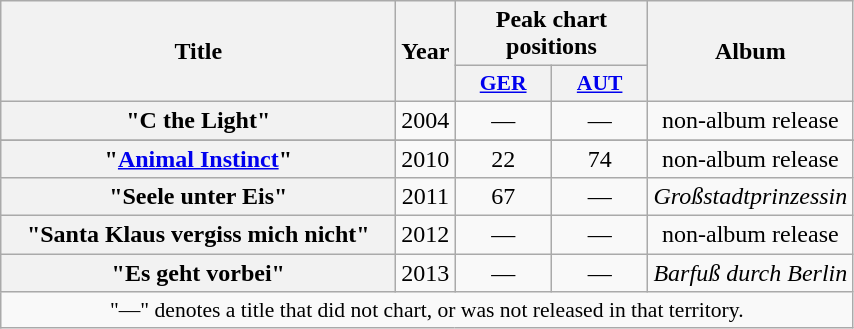<table class="wikitable" style="text-align:center;" border="1">
<tr>
<th scope="col" rowspan="2" style="width:16em;">Title</th>
<th scope="col" rowspan="2">Year</th>
<th scope="col" colspan="2">Peak chart positions</th>
<th scope="col" rowspan="2">Album</th>
</tr>
<tr>
<th scope="col" style="width:4em;font-size:90%;"><a href='#'>GER</a></th>
<th scope="col" style="width:4em;font-size:90%;"><a href='#'>AUT</a></th>
</tr>
<tr>
<th scope="row">"C the Light"</th>
<td>2004</td>
<td>—</td>
<td>—</td>
<td>non-album release</td>
</tr>
<tr>
</tr>
<tr>
<th scope="row">"<a href='#'>Animal Instinct</a>"</th>
<td>2010</td>
<td>22</td>
<td>74</td>
<td>non-album release</td>
</tr>
<tr>
<th scope="row">"Seele unter Eis"</th>
<td>2011</td>
<td>67</td>
<td>—</td>
<td><em>Großstadtprinzessin</em></td>
</tr>
<tr>
<th scope="row">"Santa Klaus vergiss mich nicht"</th>
<td>2012</td>
<td>—</td>
<td>—</td>
<td>non-album release</td>
</tr>
<tr>
<th scope="row">"Es geht vorbei"</th>
<td>2013</td>
<td>—</td>
<td>—</td>
<td><em>Barfuß durch Berlin</em></td>
</tr>
<tr>
<td colspan="5" style="font-size:90%">"—" denotes a title that did not chart, or was not released in that territory.</td>
</tr>
</table>
